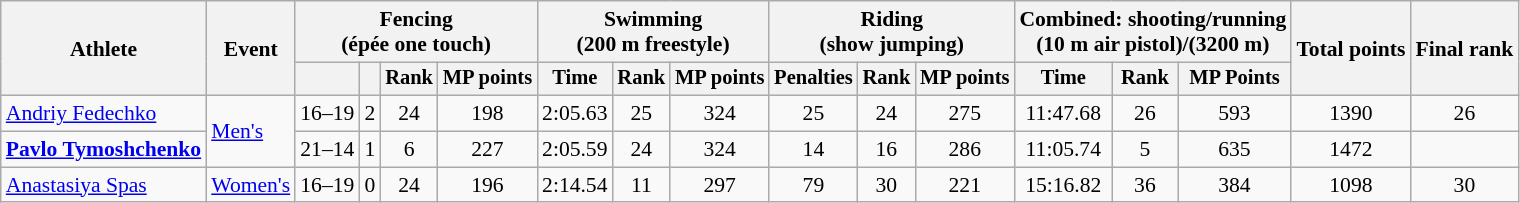<table class="wikitable" style="font-size:90%">
<tr>
<th rowspan="2">Athlete</th>
<th rowspan="2">Event</th>
<th colspan=4>Fencing<br><span>(épée one touch)</span></th>
<th colspan=3>Swimming<br><span>(200 m freestyle)</span></th>
<th colspan=3>Riding<br><span>(show jumping)</span></th>
<th colspan=3>Combined: shooting/running<br><span>(10 m air pistol)/(3200 m)</span></th>
<th rowspan=2>Total points</th>
<th rowspan=2>Final rank</th>
</tr>
<tr style="font-size:95%">
<th></th>
<th></th>
<th>Rank</th>
<th>MP points</th>
<th>Time</th>
<th>Rank</th>
<th>MP points</th>
<th>Penalties</th>
<th>Rank</th>
<th>MP points</th>
<th>Time</th>
<th>Rank</th>
<th>MP Points</th>
</tr>
<tr align=center>
<td align=left><a href='#'>Andriy Fedechko</a></td>
<td align=left rowspan=2><a href='#'>Men's</a></td>
<td>16–19</td>
<td>2</td>
<td>24</td>
<td>198</td>
<td>2:05.63</td>
<td>25</td>
<td>324</td>
<td>25</td>
<td>24</td>
<td>275</td>
<td>11:47.68</td>
<td>26</td>
<td>593</td>
<td>1390</td>
<td>26</td>
</tr>
<tr align=center>
<td align=left><strong><a href='#'>Pavlo Tymoshchenko</a></strong></td>
<td>21–14</td>
<td>1</td>
<td>6</td>
<td>227</td>
<td>2:05.59</td>
<td>24</td>
<td>324</td>
<td>14</td>
<td>16</td>
<td>286</td>
<td>11:05.74</td>
<td>5</td>
<td>635</td>
<td>1472</td>
<td></td>
</tr>
<tr align=center>
<td align=left><a href='#'>Anastasiya Spas</a></td>
<td align=left><a href='#'>Women's</a></td>
<td>16–19</td>
<td>0</td>
<td>24</td>
<td>196</td>
<td>2:14.54</td>
<td>11</td>
<td>297</td>
<td>79</td>
<td>30</td>
<td>221</td>
<td>15:16.82</td>
<td>36</td>
<td>384</td>
<td>1098</td>
<td>30</td>
</tr>
</table>
